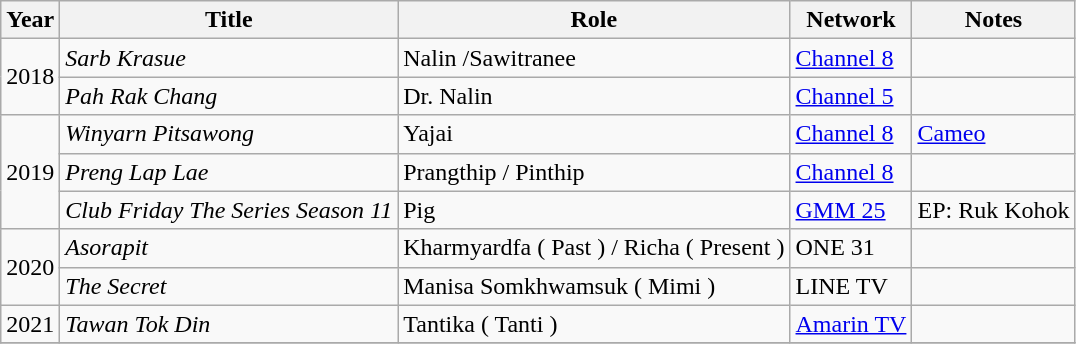<table class="wikitable sortable">
<tr>
<th>Year</th>
<th>Title</th>
<th>Role</th>
<th>Network</th>
<th class="unsortable">Notes</th>
</tr>
<tr>
<td rowspan = "2">2018</td>
<td><em>Sarb Krasue </em></td>
<td>Nalin /Sawitranee</td>
<td><a href='#'>Channel 8</a></td>
<td></td>
</tr>
<tr>
<td><em> Pah Rak Chang </em></td>
<td>Dr. Nalin</td>
<td><a href='#'>Channel 5</a></td>
<td></td>
</tr>
<tr>
<td rowspan = "3">2019</td>
<td><em> Winyarn Pitsawong</em></td>
<td>Yajai</td>
<td><a href='#'>Channel 8</a></td>
<td><a href='#'>Cameo</a></td>
</tr>
<tr>
<td><em> Preng Lap Lae </em></td>
<td>Prangthip / Pinthip</td>
<td><a href='#'>Channel 8</a></td>
<td></td>
</tr>
<tr>
<td><em>Club Friday The Series Season 11 </em></td>
<td>Pig</td>
<td><a href='#'>GMM 25</a></td>
<td>EP: Ruk Kohok</td>
</tr>
<tr>
<td rowspan = "2">2020</td>
<td><em>Asorapit </em></td>
<td>Kharmyardfa ( Past ) / Richa ( Present )</td>
<td>ONE 31</td>
<td></td>
</tr>
<tr>
<td><em> The Secret </em></td>
<td>Manisa Somkhwamsuk ( Mimi )</td>
<td>LINE TV</td>
<td></td>
</tr>
<tr>
<td rowspan = "1">2021</td>
<td><em>Tawan Tok Din </em></td>
<td>Tantika ( Tanti )</td>
<td><a href='#'>Amarin TV</a></td>
<td></td>
</tr>
<tr>
</tr>
</table>
